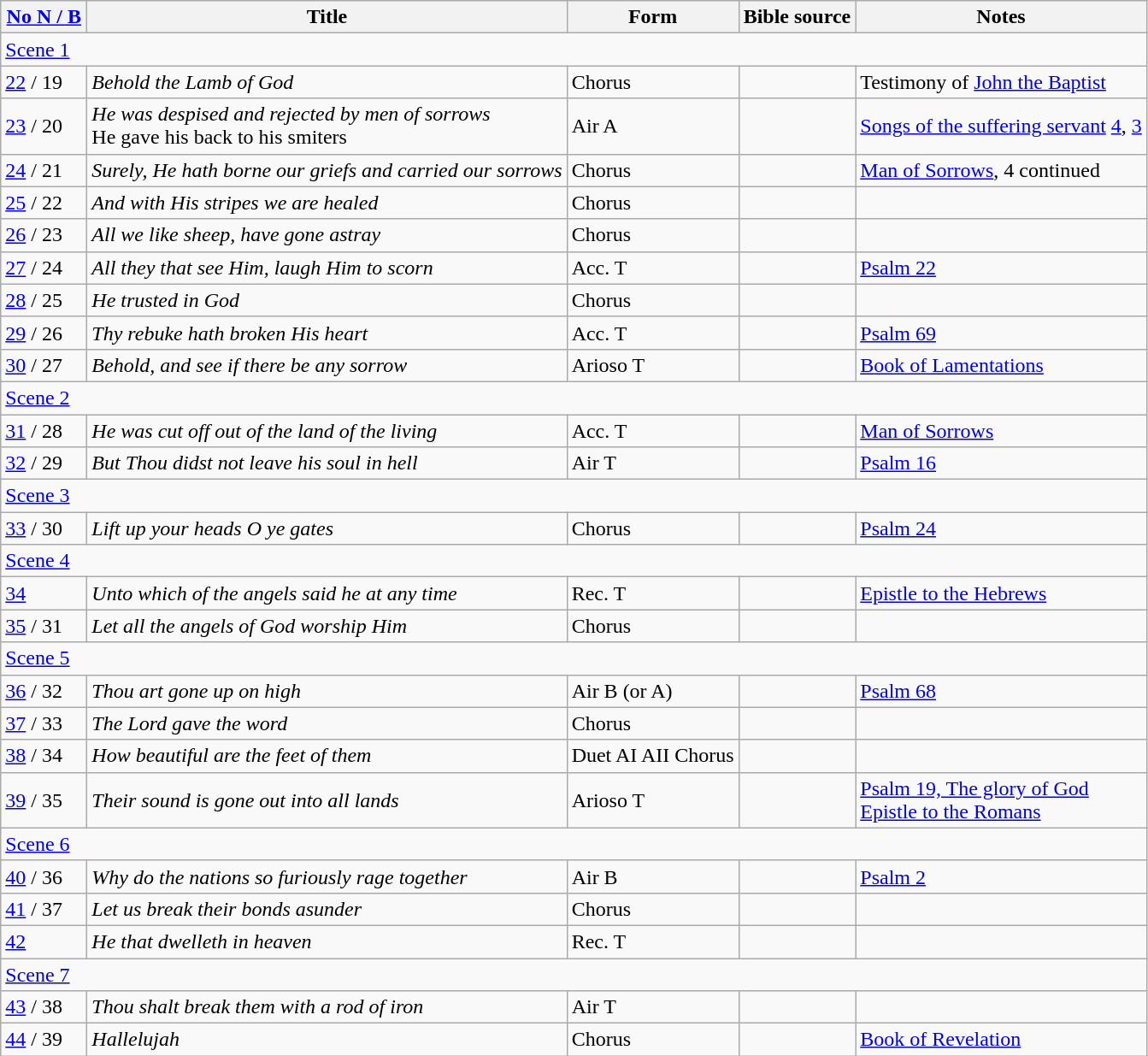<table class="wikitable">
<tr>
<th width="60"><a href='#'>No N / B</a></th>
<th>Title</th>
<th>Form</th>
<th>Bible source</th>
<th>Notes</th>
</tr>
<tr>
<td colspan="5"><a href='#'>Scene 1</a></td>
</tr>
<tr>
<td><a href='#'>22</a> / 19</td>
<td><em>Behold the Lamb of God</em></td>
<td>Chorus</td>
<td></td>
<td>Testimony of <a href='#'>John the Baptist</a></td>
</tr>
<tr>
<td><a href='#'>23</a> / 20</td>
<td><em>He was despised and rejected by men of sorrows</em> <br> He gave his back to his smiters</td>
<td>Air A</td>
<td> <br> </td>
<td><a href='#'>Songs of the suffering servant</a> <a href='#'>4</a>, <a href='#'>3</a></td>
</tr>
<tr>
<td><a href='#'>24</a> / 21</td>
<td><em>Surely, He hath borne our griefs and carried our sorrows</em></td>
<td>Chorus</td>
<td></td>
<td><a href='#'>Man of Sorrows</a>, 4 continued</td>
</tr>
<tr>
<td><a href='#'>25</a> / 22</td>
<td><em>And with His stripes we are healed</em></td>
<td>Chorus</td>
<td></td>
<td></td>
</tr>
<tr>
<td><a href='#'>26</a> / 23</td>
<td><em>All we like sheep, have gone astray</em></td>
<td>Chorus</td>
<td></td>
<td></td>
</tr>
<tr>
<td><a href='#'>27</a> / 24</td>
<td><em>All they that see Him, laugh Him to scorn</em></td>
<td>Acc. T</td>
<td></td>
<td><a href='#'>Psalm 22</a></td>
</tr>
<tr>
<td><a href='#'>28</a> / 25</td>
<td><em>He trusted in God</em></td>
<td>Chorus</td>
<td></td>
<td></td>
</tr>
<tr>
<td><a href='#'>29</a> / 26</td>
<td><em>Thy rebuke hath broken His heart</em></td>
<td>Acc. T</td>
<td></td>
<td><a href='#'>Psalm 69</a></td>
</tr>
<tr>
<td><a href='#'>30</a> / 27</td>
<td><em>Behold, and see if there be any sorrow</em></td>
<td>Arioso T</td>
<td></td>
<td><a href='#'>Book of Lamentations</a></td>
</tr>
<tr>
<td colspan="5"><a href='#'>Scene 2</a></td>
</tr>
<tr>
<td><a href='#'>31</a> / 28</td>
<td><em>He was cut off out of the land of the living</em></td>
<td>Acc. T</td>
<td></td>
<td><a href='#'>Man of Sorrows</a></td>
</tr>
<tr>
<td><a href='#'>32</a> / 29</td>
<td><em>But Thou didst not leave his soul in hell</em></td>
<td>Air T</td>
<td></td>
<td><a href='#'>Psalm 16</a></td>
</tr>
<tr>
<td colspan="5"><a href='#'>Scene 3</a></td>
</tr>
<tr>
<td><a href='#'>33</a> / 30</td>
<td><em>Lift up your heads O ye gates</em></td>
<td>Chorus</td>
<td></td>
<td><a href='#'>Psalm 24</a></td>
</tr>
<tr>
<td colspan="5"><a href='#'>Scene 4</a></td>
</tr>
<tr>
<td><a href='#'>34</a></td>
<td><em>Unto which of the angels said he at any time</em></td>
<td>Rec. T</td>
<td></td>
<td><a href='#'>Epistle to the Hebrews</a></td>
</tr>
<tr>
<td><a href='#'>35</a> / 31</td>
<td><em>Let all the angels of God worship Him</em></td>
<td>Chorus</td>
<td></td>
<td></td>
</tr>
<tr>
<td colspan="5"><a href='#'>Scene 5</a></td>
</tr>
<tr>
<td><a href='#'>36</a> / 32</td>
<td><em>Thou art gone up on high</em></td>
<td>Air B (or A)</td>
<td></td>
<td><a href='#'>Psalm 68</a></td>
</tr>
<tr>
<td><a href='#'>37</a> / 33</td>
<td><em>The Lord gave the word</em></td>
<td>Chorus</td>
<td></td>
<td></td>
</tr>
<tr>
<td><a href='#'>38</a> / 34</td>
<td><em>How beautiful are the feet of them</em></td>
<td>Duet AI AII Chorus</td>
<td> <br> </td>
<td></td>
</tr>
<tr>
<td><a href='#'>39</a> / 35</td>
<td><em>Their sound is gone out into all lands</em></td>
<td>Arioso T</td>
<td> <br> </td>
<td><a href='#'>Psalm 19, The glory of God</a> <br> <a href='#'>Epistle to the Romans</a></td>
</tr>
<tr>
<td colspan="5"><a href='#'>Scene 6</a></td>
</tr>
<tr>
<td><a href='#'>40</a> / 36</td>
<td><em>Why do the nations so furiously rage together</em></td>
<td>Air B</td>
<td></td>
<td><a href='#'>Psalm 2</a></td>
</tr>
<tr>
<td><a href='#'>41</a> / 37</td>
<td><em>Let us break their bonds asunder</em></td>
<td>Chorus</td>
<td></td>
<td></td>
</tr>
<tr>
<td><a href='#'>42</a></td>
<td><em>He that dwelleth in heaven</em></td>
<td>Rec. T</td>
<td></td>
<td></td>
</tr>
<tr>
<td colspan="5"><a href='#'>Scene 7</a></td>
</tr>
<tr>
<td><a href='#'>43</a> / 38</td>
<td><em>Thou shalt break them with a rod of iron</em></td>
<td>Air T</td>
<td></td>
<td></td>
</tr>
<tr>
<td><a href='#'>44</a> / 39</td>
<td><em>Hallelujah</em></td>
<td>Chorus</td>
<td> <br> </td>
<td><a href='#'>Book of Revelation</a></td>
</tr>
</table>
